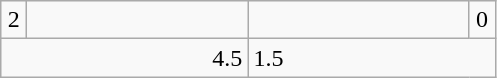<table class=wikitable>
<tr>
<td align=center width=10>2</td>
<td align="center" width="140"></td>
<td align="center" width="140" !></td>
<td align="center" width="10">0</td>
</tr>
<tr>
<td colspan=2 align=right>4.5</td>
<td colspan="2">1.5</td>
</tr>
</table>
